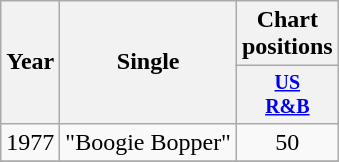<table class="wikitable" style="text-align:center;">
<tr>
<th rowspan="2">Year</th>
<th rowspan="2">Single</th>
<th colspan="3">Chart positions</th>
</tr>
<tr style="font-size:smaller;">
<th width="40"><a href='#'>US<br>R&B</a></th>
</tr>
<tr>
<td rowspan="1">1977</td>
<td align="left">"Boogie Bopper"</td>
<td>50</td>
</tr>
<tr>
</tr>
</table>
